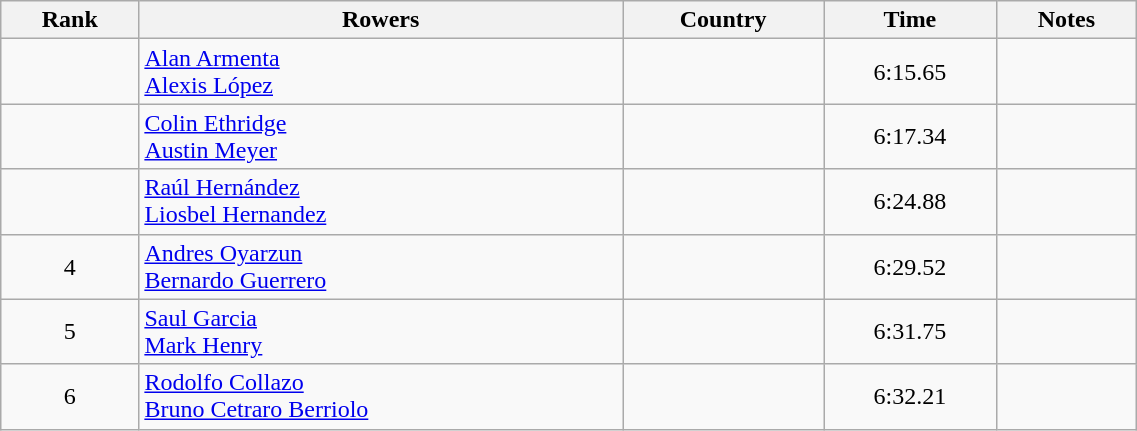<table class="wikitable" width=60% style="text-align:center">
<tr>
<th>Rank</th>
<th>Rowers</th>
<th>Country</th>
<th>Time</th>
<th>Notes</th>
</tr>
<tr>
<td></td>
<td align=left><a href='#'>Alan Armenta</a><br><a href='#'>Alexis López</a></td>
<td align=left></td>
<td>6:15.65</td>
<td></td>
</tr>
<tr>
<td></td>
<td align=left><a href='#'>Colin Ethridge</a><br><a href='#'>Austin Meyer</a></td>
<td align=left></td>
<td>6:17.34</td>
<td></td>
</tr>
<tr>
<td></td>
<td align=left><a href='#'>Raúl Hernández</a><br><a href='#'>Liosbel Hernandez</a></td>
<td align=left></td>
<td>6:24.88</td>
<td></td>
</tr>
<tr>
<td>4</td>
<td align=left><a href='#'>Andres Oyarzun</a><br><a href='#'>Bernardo Guerrero</a></td>
<td align=left></td>
<td>6:29.52</td>
<td></td>
</tr>
<tr>
<td>5</td>
<td align=left><a href='#'>Saul Garcia</a><br><a href='#'>Mark Henry</a></td>
<td align=left></td>
<td>6:31.75</td>
<td></td>
</tr>
<tr>
<td>6</td>
<td align=left><a href='#'>Rodolfo Collazo</a><br><a href='#'>Bruno Cetraro Berriolo</a></td>
<td align=left></td>
<td>6:32.21</td>
<td></td>
</tr>
</table>
